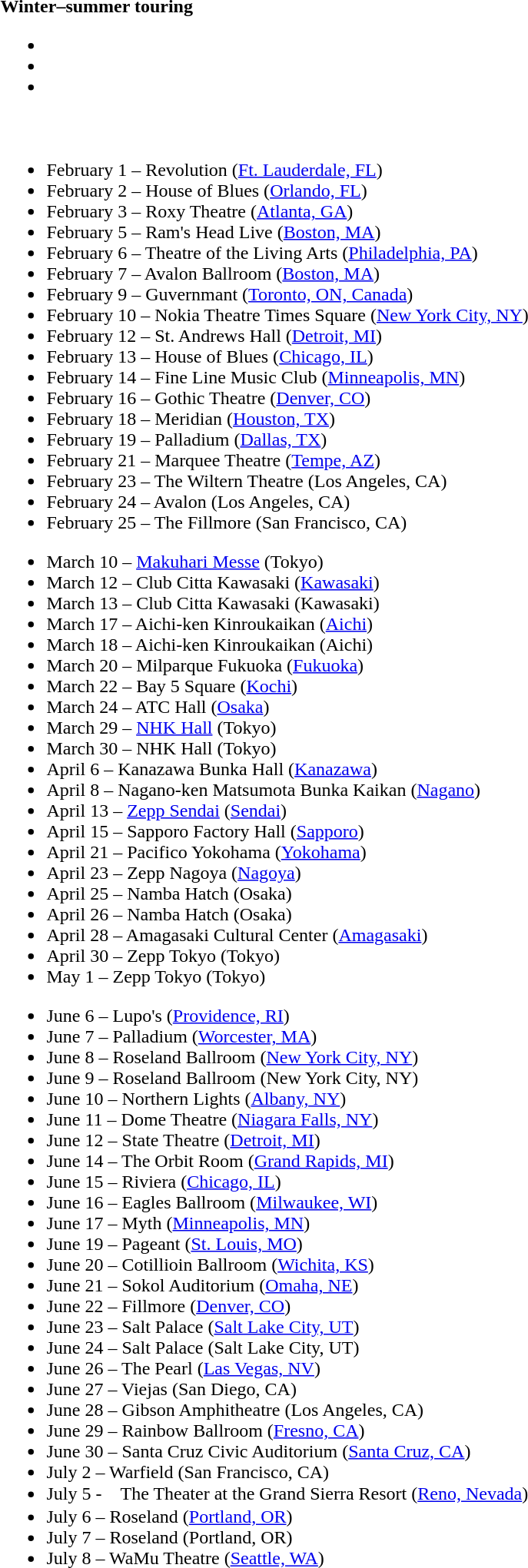<table class="collapsible collapsed" width="700">
<tr>
<th align = "left">Winter–summer touring<br><ul><li></li><li></li><li></li></ul></th>
</tr>
<tr>
<td><br>
<ul><li>February 1 – Revolution (<a href='#'>Ft. Lauderdale, FL</a>)</li><li>February 2 – House of Blues (<a href='#'>Orlando, FL</a>)</li><li>February 3 – Roxy Theatre (<a href='#'>Atlanta, GA</a>)</li><li>February 5 – Ram's Head Live (<a href='#'>Boston, MA</a>)</li><li>February 6 – Theatre of the Living Arts (<a href='#'>Philadelphia, PA</a>)</li><li>February 7 – Avalon Ballroom (<a href='#'>Boston, MA</a>)</li><li>February 9 – Guvernmant (<a href='#'>Toronto, ON, Canada</a>)</li><li>February 10 – Nokia Theatre Times Square (<a href='#'>New York City, NY</a>)</li><li>February 12 – St. Andrews Hall (<a href='#'>Detroit, MI</a>)</li><li>February 13 – House of Blues (<a href='#'>Chicago, IL</a>)</li><li>February 14 – Fine Line Music Club (<a href='#'>Minneapolis, MN</a>)</li><li>February 16 – Gothic Theatre (<a href='#'>Denver, CO</a>)</li><li>February 18 – Meridian (<a href='#'>Houston, TX</a>)</li><li>February 19 – Palladium (<a href='#'>Dallas, TX</a>)</li><li>February 21 – Marquee Theatre (<a href='#'>Tempe, AZ</a>)</li><li>February 23 – The Wiltern Theatre (Los Angeles, CA)</li><li>February 24 – Avalon (Los Angeles, CA)</li><li>February 25 – The Fillmore (San Francisco, CA)</li></ul><ul><li>March 10 – <a href='#'>Makuhari Messe</a> (Tokyo)</li><li>March 12 – Club Citta Kawasaki (<a href='#'>Kawasaki</a>)</li><li>March 13 – Club Citta Kawasaki (Kawasaki)</li><li>March 17 – Aichi-ken Kinroukaikan (<a href='#'>Aichi</a>)</li><li>March 18 – Aichi-ken Kinroukaikan (Aichi)</li><li>March 20 – Milparque Fukuoka (<a href='#'>Fukuoka</a>)</li><li>March 22 – Bay 5 Square (<a href='#'>Kochi</a>)</li><li>March 24 – ATC Hall (<a href='#'>Osaka</a>)</li><li>March 29 – <a href='#'>NHK Hall</a> (Tokyo)</li><li>March 30 – NHK Hall (Tokyo)</li><li>April 6 – Kanazawa Bunka Hall (<a href='#'>Kanazawa</a>)</li><li>April 8 – Nagano-ken Matsumota Bunka Kaikan (<a href='#'>Nagano</a>)</li><li>April 13 – <a href='#'>Zepp Sendai</a> (<a href='#'>Sendai</a>)</li><li>April 15 – Sapporo Factory Hall (<a href='#'>Sapporo</a>)</li><li>April 21 – Pacifico Yokohama (<a href='#'>Yokohama</a>)</li><li>April 23 – Zepp Nagoya (<a href='#'>Nagoya</a>)</li><li>April 25 – Namba Hatch (Osaka)</li><li>April 26 – Namba Hatch (Osaka)</li><li>April 28 – Amagasaki Cultural Center (<a href='#'>Amagasaki</a>)</li><li>April 30 – Zepp Tokyo (Tokyo)</li><li>May 1 – Zepp Tokyo (Tokyo)</li></ul><ul><li>June 6 – Lupo's (<a href='#'>Providence, RI</a>)</li><li>June 7 – Palladium (<a href='#'>Worcester, MA</a>)</li><li>June 8 – Roseland Ballroom (<a href='#'>New York City, NY</a>)</li><li>June 9 – Roseland Ballroom (New York City, NY)</li><li>June 10 – Northern Lights (<a href='#'>Albany, NY</a>)</li><li>June 11 – Dome Theatre (<a href='#'>Niagara Falls, NY</a>)</li><li>June 12 – State Theatre (<a href='#'>Detroit, MI</a>)</li><li>June 14 – The Orbit Room (<a href='#'>Grand Rapids, MI</a>)</li><li>June 15 – Riviera (<a href='#'>Chicago, IL</a>)</li><li>June 16 – Eagles Ballroom (<a href='#'>Milwaukee, WI</a>)</li><li>June 17 – Myth (<a href='#'>Minneapolis, MN</a>)</li><li>June 19 – Pageant (<a href='#'>St. Louis, MO</a>)</li><li>June 20 – Cotillioin Ballroom (<a href='#'>Wichita, KS</a>)</li><li>June 21 – Sokol Auditorium (<a href='#'>Omaha, NE</a>)</li><li>June 22 – Fillmore (<a href='#'>Denver, CO</a>)</li><li>June 23 – Salt Palace (<a href='#'>Salt Lake City, UT</a>)</li><li>June 24 – Salt Palace (Salt Lake City, UT)</li><li>June 26 – The Pearl (<a href='#'>Las Vegas, NV</a>)</li><li>June 27 – Viejas (San Diego, CA)</li><li>June 28 – Gibson Amphitheatre (Los Angeles, CA)</li><li>June 29 – Rainbow Ballroom (<a href='#'>Fresno, CA</a>)</li><li>June 30 – Santa Cruz Civic Auditorium (<a href='#'>Santa Cruz, CA</a>)</li><li>July 2 – Warfield (San Francisco, CA)</li><li>July 5 -　The Theater at the Grand Sierra Resort (<a href='#'>Reno, Nevada</a>)</li><li>July 6 – Roseland (<a href='#'>Portland, OR</a>)</li><li>July 7 – Roseland (Portland, OR)</li><li>July 8 – WaMu Theatre (<a href='#'>Seattle, WA</a>)</li></ul></td>
</tr>
</table>
